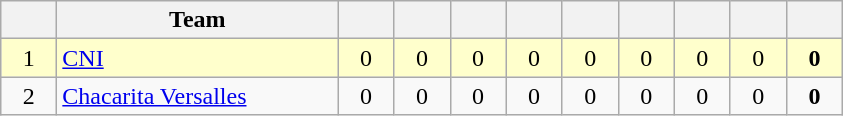<table class="wikitable" style="text-align:center;">
<tr>
<th width="30"></th>
<th width="180">Team</th>
<th width="30"></th>
<th width="30"></th>
<th width="30"></th>
<th width="30"></th>
<th width="30"></th>
<th width="30"></th>
<th width="30"></th>
<th width="30"></th>
<th width="30"></th>
</tr>
<tr bgcolor=ffffcc>
<td>1</td>
<td align=left><a href='#'>CNI</a></td>
<td>0</td>
<td>0</td>
<td>0</td>
<td>0</td>
<td>0</td>
<td>0</td>
<td>0</td>
<td>0</td>
<td><strong>0</strong></td>
</tr>
<tr bgcolor=>
<td>2</td>
<td align=left><a href='#'>Chacarita Versalles</a></td>
<td>0</td>
<td>0</td>
<td>0</td>
<td>0</td>
<td>0</td>
<td>0</td>
<td>0</td>
<td>0</td>
<td><strong>0</strong></td>
</tr>
</table>
